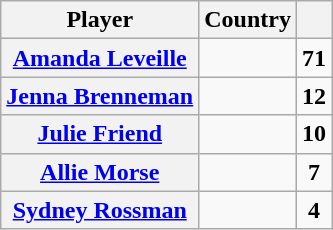<table class="wikitable" style="text-align: center;">
<tr>
<th scope="col">Player</th>
<th scope="col">Country</th>
<th scope="col"></th>
</tr>
<tr>
<th scope="row" align="left"><a href='#'>Amanda Leveille</a></th>
<td></td>
<td><strong>71</strong></td>
</tr>
<tr>
<th scope="row" align="left"><a href='#'>Jenna Brenneman</a></th>
<td></td>
<td><strong>12</strong></td>
</tr>
<tr>
<th scope="row" align="left"><a href='#'>Julie Friend</a></th>
<td></td>
<td><strong>10</strong></td>
</tr>
<tr>
<th scope="row" align="left"><a href='#'>Allie Morse</a></th>
<td></td>
<td><strong>7</strong></td>
</tr>
<tr>
<th scope="row" align="left"><a href='#'>Sydney Rossman</a></th>
<td></td>
<td><strong>4</strong></td>
</tr>
</table>
